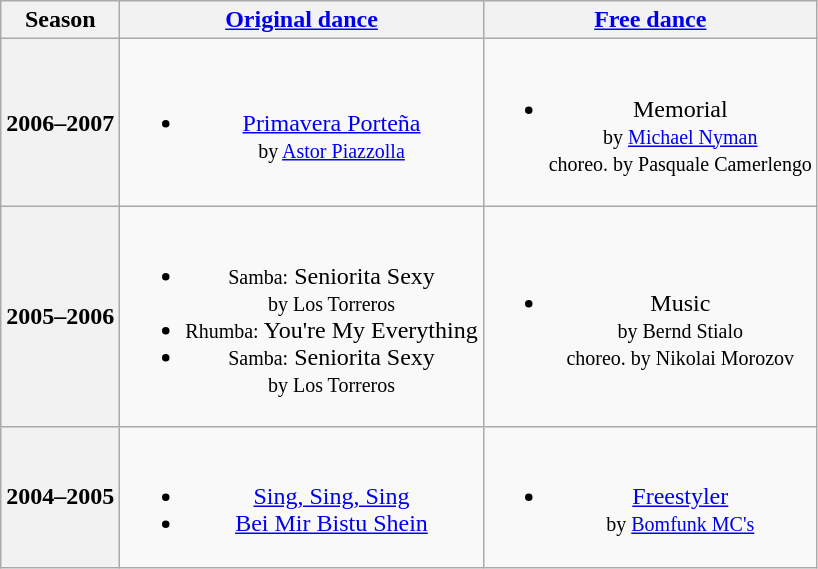<table class="wikitable" style="text-align:center">
<tr>
<th>Season</th>
<th><a href='#'>Original dance</a></th>
<th><a href='#'>Free dance</a></th>
</tr>
<tr>
<th>2006–2007 <br> </th>
<td><br><ul><li><a href='#'>Primavera Porteña</a> <br><small> by <a href='#'>Astor Piazzolla</a> </small></li></ul></td>
<td><br><ul><li>Memorial <br><small> by <a href='#'>Michael Nyman</a> <br> choreo. by Pasquale Camerlengo </small></li></ul></td>
</tr>
<tr>
<th>2005–2006 <br> </th>
<td><br><ul><li><small>Samba:</small> Seniorita Sexy <br><small> by Los Torreros </small></li><li><small>Rhumba:</small> You're My Everything</li><li><small>Samba:</small> Seniorita Sexy <br><small> by Los Torreros </small></li></ul></td>
<td><br><ul><li>Music <br><small> by Bernd Stialo <br> choreo. by Nikolai Morozov </small></li></ul></td>
</tr>
<tr>
<th>2004–2005 <br> </th>
<td><br><ul><li><a href='#'>Sing, Sing, Sing</a></li><li><a href='#'>Bei Mir Bistu Shein</a></li></ul></td>
<td><br><ul><li><a href='#'>Freestyler</a> <br><small> by <a href='#'>Bomfunk MC's</a> </small></li></ul></td>
</tr>
</table>
